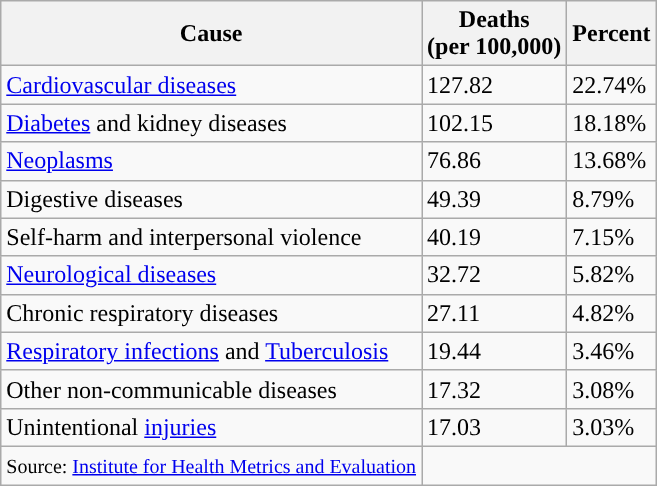<table class="wikitable">
<tr>
<th>Cause</th>
<th>Deaths<br>(per 100,000)</th>
<th>Percent</th>
</tr>
<tr>
<td><a href='#'>Cardiovascular diseases</a></td>
<td>127.82</td>
<td>22.74%</td>
</tr>
<tr>
<td><a href='#'>Diabetes</a> and kidney diseases</td>
<td>102.15</td>
<td>18.18%</td>
</tr>
<tr>
<td><a href='#'>Neoplasms</a></td>
<td>76.86</td>
<td>13.68%</td>
</tr>
<tr>
<td>Digestive diseases</td>
<td>49.39</td>
<td>8.79%</td>
</tr>
<tr>
<td>Self-harm and interpersonal violence</td>
<td>40.19</td>
<td>7.15%</td>
</tr>
<tr>
<td><a href='#'>Neurological diseases</a></td>
<td>32.72</td>
<td>5.82%</td>
</tr>
<tr>
<td>Chronic respiratory diseases</td>
<td>27.11</td>
<td>4.82%</td>
</tr>
<tr>
<td><a href='#'>Respiratory infections</a> and <a href='#'>Tuberculosis</a></td>
<td>19.44</td>
<td>3.46%</td>
</tr>
<tr>
<td>Other non-communicable diseases</td>
<td>17.32</td>
<td>3.08%</td>
</tr>
<tr>
<td>Unintentional <a href='#'>injuries</a></td>
<td>17.03</td>
<td>3.03%</td>
</tr>
<tr>
<td style="caption-side:bottom;"><small>Source: <a href='#'>Institute for Health Metrics and Evaluation</a></small> </td>
</tr>
</table>
